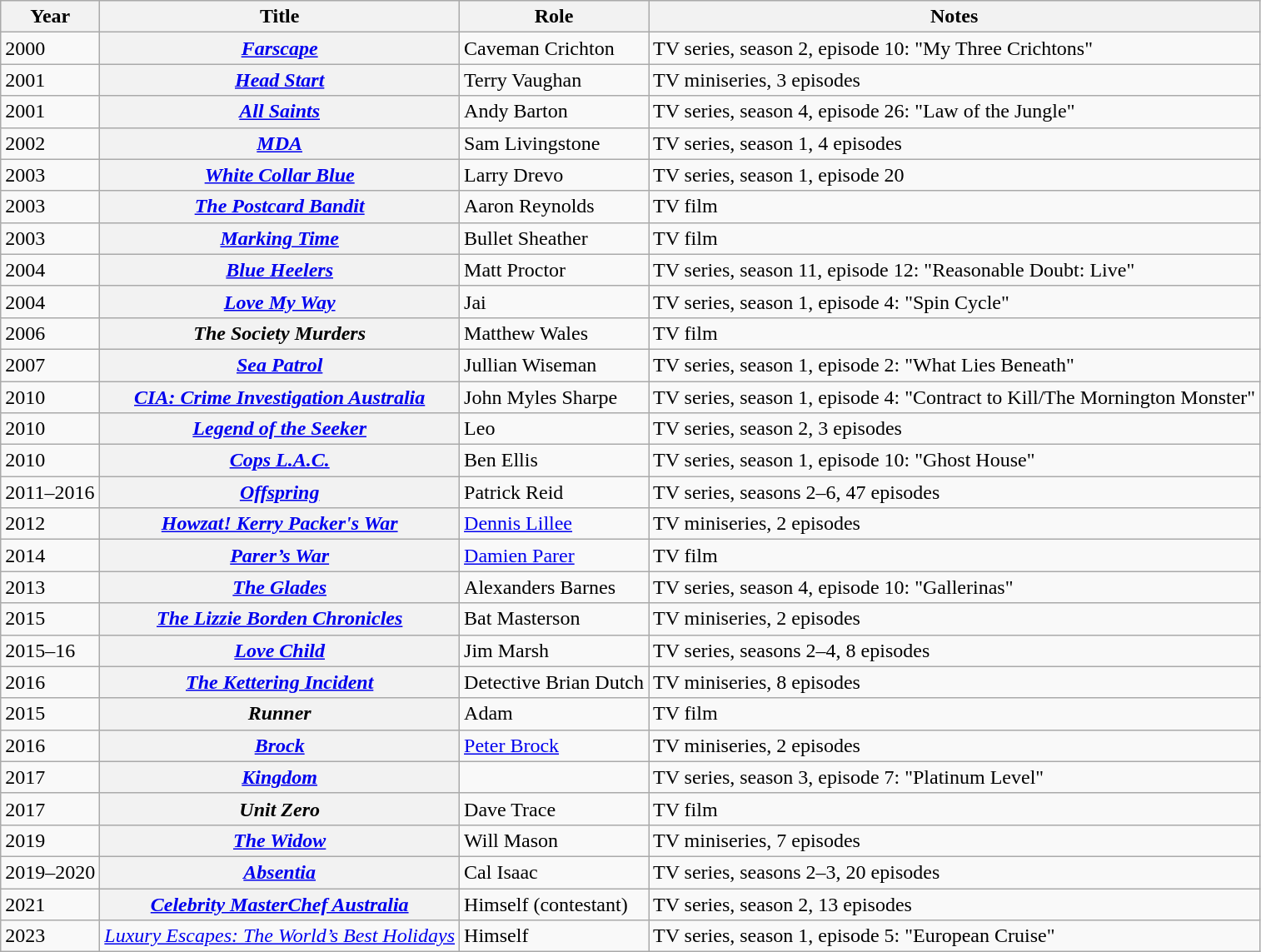<table class="wikitable plainrowheaders sortable">
<tr>
<th scope="col">Year</th>
<th scope="col">Title</th>
<th scope="col">Role</th>
<th class="unsortable">Notes</th>
</tr>
<tr>
<td>2000</td>
<th scope="row"><em><a href='#'>Farscape</a></em></th>
<td>Caveman Crichton</td>
<td>TV series, season 2, episode 10: "My Three Crichtons"</td>
</tr>
<tr>
<td>2001</td>
<th scope="row"><em><a href='#'>Head Start</a></em></th>
<td>Terry Vaughan</td>
<td>TV miniseries, 3 episodes</td>
</tr>
<tr>
<td>2001</td>
<th scope="row"><em><a href='#'>All Saints</a></em></th>
<td>Andy Barton</td>
<td>TV series, season 4, episode 26: "Law of the Jungle"</td>
</tr>
<tr>
<td>2002</td>
<th scope="row"><em><a href='#'>MDA</a></em></th>
<td>Sam Livingstone</td>
<td>TV series, season 1, 4 episodes</td>
</tr>
<tr>
<td>2003</td>
<th scope="row"><em><a href='#'>White Collar Blue</a></em></th>
<td>Larry Drevo</td>
<td>TV series, season 1, episode 20</td>
</tr>
<tr>
<td>2003</td>
<th scope="row"><em><a href='#'>The Postcard Bandit</a></em></th>
<td>Aaron Reynolds</td>
<td>TV film</td>
</tr>
<tr>
<td>2003</td>
<th scope="row"><em><a href='#'>Marking Time</a></em></th>
<td>Bullet Sheather</td>
<td>TV film</td>
</tr>
<tr>
<td>2004</td>
<th scope="row"><em><a href='#'>Blue Heelers</a></em></th>
<td>Matt Proctor</td>
<td>TV series, season 11, episode 12: "Reasonable Doubt: Live"</td>
</tr>
<tr>
<td>2004</td>
<th scope="row"><em><a href='#'>Love My Way</a></em></th>
<td>Jai</td>
<td>TV series, season 1, episode 4: "Spin Cycle"</td>
</tr>
<tr>
<td>2006</td>
<th scope="row"><em>The Society Murders</em></th>
<td>Matthew Wales</td>
<td>TV film</td>
</tr>
<tr>
<td>2007</td>
<th scope="row"><em><a href='#'>Sea Patrol</a></em></th>
<td>Jullian Wiseman</td>
<td>TV series, season 1, episode 2: "What Lies Beneath"</td>
</tr>
<tr>
<td>2010</td>
<th scope="row"><em><a href='#'>CIA: Crime Investigation Australia</a></em></th>
<td>John Myles Sharpe</td>
<td>TV series, season 1, episode 4: "Contract to Kill/The Mornington Monster"</td>
</tr>
<tr>
<td>2010</td>
<th scope="row"><em><a href='#'>Legend of the Seeker</a></em></th>
<td>Leo</td>
<td>TV series, season 2, 3 episodes</td>
</tr>
<tr>
<td>2010</td>
<th scope="row"><em><a href='#'>Cops L.A.C.</a></em></th>
<td>Ben Ellis</td>
<td>TV series, season 1, episode 10: "Ghost House"</td>
</tr>
<tr>
<td>2011–2016</td>
<th scope="row"><em><a href='#'>Offspring</a></em></th>
<td>Patrick Reid</td>
<td>TV series, seasons 2–6, 47 episodes</td>
</tr>
<tr>
<td>2012</td>
<th scope="row"><em><a href='#'>Howzat! Kerry Packer's War</a></em></th>
<td><a href='#'>Dennis Lillee</a></td>
<td>TV miniseries, 2 episodes</td>
</tr>
<tr>
<td>2014</td>
<th scope="row"><em><a href='#'>Parer’s War</a></em></th>
<td><a href='#'>Damien Parer</a></td>
<td>TV film</td>
</tr>
<tr>
<td>2013</td>
<th scope="row"><em><a href='#'>The Glades</a></em></th>
<td>Alexanders Barnes</td>
<td>TV series, season 4, episode 10: "Gallerinas"</td>
</tr>
<tr>
<td>2015</td>
<th scope="row"><em><a href='#'>The Lizzie Borden Chronicles</a></em></th>
<td>Bat Masterson</td>
<td>TV miniseries, 2 episodes</td>
</tr>
<tr>
<td>2015–16</td>
<th scope="row"><em><a href='#'>Love Child</a></em></th>
<td>Jim Marsh</td>
<td>TV series, seasons 2–4, 8 episodes</td>
</tr>
<tr>
<td>2016</td>
<th scope="row"><em><a href='#'>The Kettering Incident</a></em></th>
<td>Detective Brian Dutch</td>
<td>TV miniseries, 8 episodes</td>
</tr>
<tr>
<td>2015</td>
<th scope="row"><em>Runner</em></th>
<td>Adam</td>
<td>TV film</td>
</tr>
<tr>
<td>2016</td>
<th scope="row"><em><a href='#'>Brock</a></em></th>
<td><a href='#'>Peter Brock</a></td>
<td>TV miniseries, 2 episodes</td>
</tr>
<tr>
<td>2017</td>
<th scope="row"><em><a href='#'>Kingdom</a></em></th>
<td></td>
<td>TV series, season 3, episode 7: "Platinum Level"</td>
</tr>
<tr>
<td>2017</td>
<th scope="row"><em>Unit Zero</em></th>
<td>Dave Trace</td>
<td>TV film</td>
</tr>
<tr>
<td>2019</td>
<th scope="row"><em><a href='#'>The Widow</a></em></th>
<td>Will Mason</td>
<td>TV miniseries, 7 episodes</td>
</tr>
<tr>
<td>2019–2020</td>
<th scope="row"><em><a href='#'>Absentia</a></em></th>
<td>Cal Isaac</td>
<td>TV series, seasons 2–3, 20 episodes</td>
</tr>
<tr>
<td>2021</td>
<th scope="row"><em><a href='#'>Celebrity MasterChef Australia</a></em></th>
<td>Himself (contestant)</td>
<td>TV series, season 2, 13 episodes</td>
</tr>
<tr>
<td>2023</td>
<td><em><a href='#'>Luxury Escapes: The World’s Best Holidays</a></em></td>
<td>Himself</td>
<td>TV series, season 1, episode 5: "European Cruise"</td>
</tr>
</table>
